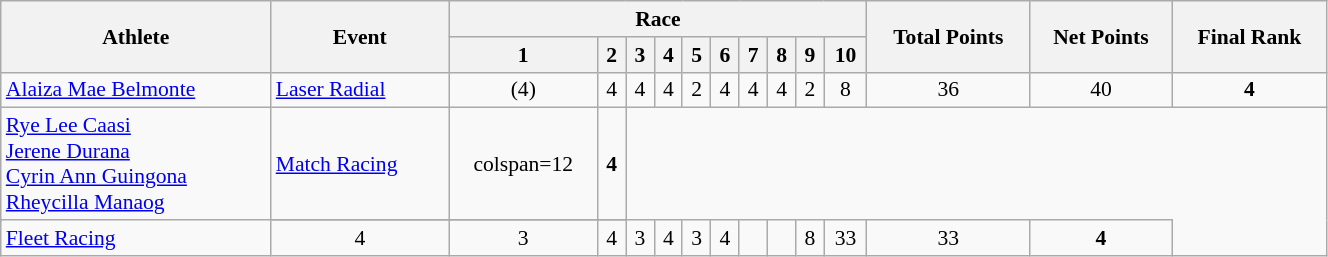<table class="wikitable" width="70%" style="text-align:left; font-size:90%">
<tr>
<th rowspan=2>Athlete</th>
<th rowspan=2>Event</th>
<th colspan=10>Race</th>
<th rowspan=2>Total Points</th>
<th rowspan=2>Net Points</th>
<th rowspan=2>Final Rank</th>
</tr>
<tr>
<th>1</th>
<th>2</th>
<th>3</th>
<th>4</th>
<th>5</th>
<th>6</th>
<th>7</th>
<th>8</th>
<th>9</th>
<th>10</th>
</tr>
<tr align=center>
<td align=left><a href='#'>Alaiza Mae Belmonte</a></td>
<td align=left><a href='#'>Laser Radial</a></td>
<td>(4)</td>
<td>4</td>
<td>4</td>
<td>4</td>
<td>2</td>
<td>4</td>
<td>4</td>
<td>4</td>
<td>2</td>
<td>8</td>
<td>36</td>
<td>40</td>
<td><strong>4</strong></td>
</tr>
<tr align=center>
<td rowspan=2 align=left><a href='#'>Rye Lee Caasi</a><br><a href='#'>Jerene Durana</a><br><a href='#'>Cyrin Ann Guingona</a><br><a href='#'>Rheycilla Manaog</a></td>
<td align=left><a href='#'>Match Racing</a></td>
<td>colspan=12  </td>
<td><strong>4</strong></td>
</tr>
<tr>
</tr>
<tr align=center>
<td align=left><a href='#'>Fleet Racing</a></td>
<td>4</td>
<td>3</td>
<td>4</td>
<td>3</td>
<td>4</td>
<td>3</td>
<td>4</td>
<td></td>
<td></td>
<td>8</td>
<td>33</td>
<td>33</td>
<td><strong>4</strong></td>
</tr>
</table>
